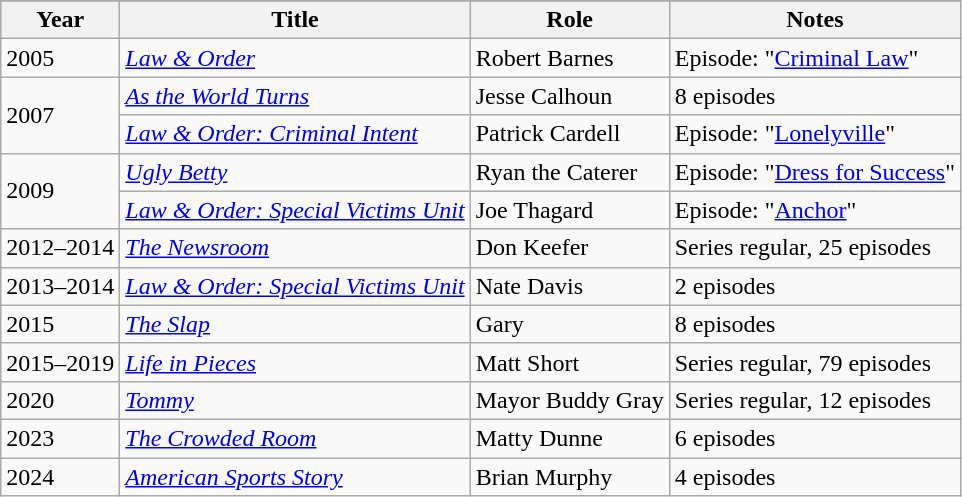<table class="wikitable" style="font-size:100%;">
<tr style="background:#ccc; text-align:center;">
</tr>
<tr style="background:#ccc; text-align:center;">
<th>Year</th>
<th>Title</th>
<th>Role</th>
<th>Notes</th>
</tr>
<tr>
<td>2005</td>
<td><em><a href='#'>Law & Order</a></em></td>
<td>Robert Barnes</td>
<td>Episode: "<a href='#'>Criminal Law</a>"</td>
</tr>
<tr>
<td rowspan="2">2007</td>
<td><em><a href='#'>As the World Turns</a></em></td>
<td>Jesse Calhoun</td>
<td>8 episodes</td>
</tr>
<tr>
<td><em><a href='#'>Law & Order: Criminal Intent</a></em></td>
<td>Patrick Cardell</td>
<td>Episode: "<a href='#'>Lonelyville</a>"</td>
</tr>
<tr>
<td rowspan="2">2009</td>
<td><em><a href='#'>Ugly Betty</a></em></td>
<td>Ryan the Caterer</td>
<td>Episode: "<a href='#'>Dress for Success</a>"</td>
</tr>
<tr>
<td><em><a href='#'>Law & Order: Special Victims Unit</a></em></td>
<td>Joe Thagard</td>
<td>Episode: "<a href='#'>Anchor</a>"</td>
</tr>
<tr>
<td>2012–2014</td>
<td><em><a href='#'>The Newsroom</a></em></td>
<td>Don Keefer</td>
<td>Series regular, 25 episodes</td>
</tr>
<tr>
<td>2013–2014</td>
<td><em><a href='#'>Law & Order: Special Victims Unit</a></em></td>
<td>Nate Davis</td>
<td>2 episodes</td>
</tr>
<tr>
<td>2015</td>
<td><em><a href='#'>The Slap</a></em></td>
<td>Gary</td>
<td>8 episodes</td>
</tr>
<tr>
<td>2015–2019</td>
<td><em><a href='#'>Life in Pieces</a></em></td>
<td>Matt Short</td>
<td>Series regular, 79 episodes</td>
</tr>
<tr>
<td>2020</td>
<td><em><a href='#'>Tommy</a></em></td>
<td>Mayor Buddy Gray</td>
<td>Series regular, 12 episodes</td>
</tr>
<tr>
<td>2023</td>
<td><em><a href='#'>The Crowded Room</a></em></td>
<td>Matty Dunne</td>
<td>6 episodes</td>
</tr>
<tr>
<td>2024</td>
<td><em><a href='#'>American Sports Story</a></em></td>
<td>Brian Murphy</td>
<td>4 episodes</td>
</tr>
</table>
